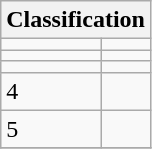<table class="wikitable" font-size: 90%;>
<tr>
<th colspan=2>Classification</th>
</tr>
<tr valign="top">
<td></td>
<td></td>
</tr>
<tr>
<td></td>
<td></td>
</tr>
<tr>
<td></td>
<td></td>
</tr>
<tr>
<td>4</td>
<td></td>
</tr>
<tr>
<td>5</td>
<td></td>
</tr>
<tr>
</tr>
</table>
